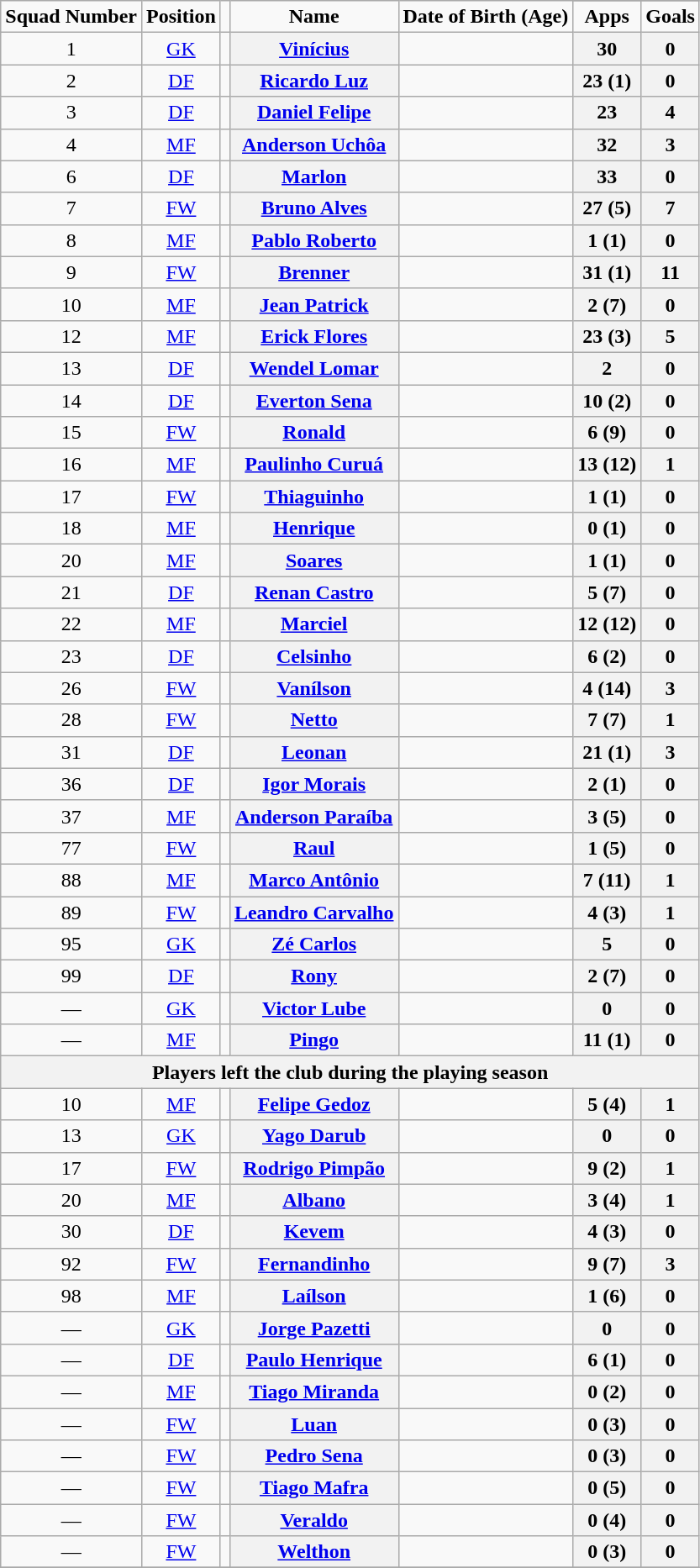<table class="wikitable sortable plainrowheaders" style="text-align:center">
<tr>
<td rowspan="2"><strong>Squad Number</strong></td>
<td rowspan="2"><strong>Position</strong></td>
<td rowspan="2"></td>
<td rowspan="2"><strong>Name</strong></td>
<td rowspan="2"><strong>Date of Birth (Age)</strong></td>
</tr>
<tr>
<td rowspan="1"><strong>Apps</strong></td>
<td rowspan="1"><strong>Goals</strong></td>
</tr>
<tr>
<td>1</td>
<td><a href='#'>GK</a></td>
<td></td>
<th scope="row"><a href='#'>Vinícius</a></th>
<td></td>
<th>30</th>
<th>0</th>
</tr>
<tr>
<td>2</td>
<td><a href='#'>DF</a></td>
<td></td>
<th scope="row"><a href='#'>Ricardo Luz</a></th>
<td></td>
<th>23 (1)</th>
<th>0</th>
</tr>
<tr>
<td>3</td>
<td><a href='#'>DF</a></td>
<td></td>
<th scope="row"><a href='#'>Daniel Felipe</a></th>
<td></td>
<th>23</th>
<th>4</th>
</tr>
<tr>
<td>4</td>
<td><a href='#'>MF</a></td>
<td></td>
<th scope="row"><a href='#'>Anderson Uchôa</a></th>
<td></td>
<th>32</th>
<th>3</th>
</tr>
<tr>
<td>6</td>
<td><a href='#'>DF</a></td>
<td></td>
<th scope="row"><a href='#'>Marlon</a></th>
<td></td>
<th>33</th>
<th>0</th>
</tr>
<tr>
<td>7</td>
<td><a href='#'>FW</a></td>
<td></td>
<th scope="row"><a href='#'>Bruno Alves</a></th>
<td></td>
<th>27 (5)</th>
<th>7</th>
</tr>
<tr>
<td>8</td>
<td><a href='#'>MF</a></td>
<td></td>
<th scope="row"><a href='#'>Pablo Roberto</a></th>
<td></td>
<th>1 (1)</th>
<th>0</th>
</tr>
<tr>
<td>9</td>
<td><a href='#'>FW</a></td>
<td></td>
<th scope="row"><a href='#'>Brenner</a></th>
<td></td>
<th>31 (1)</th>
<th>11</th>
</tr>
<tr>
<td>10</td>
<td><a href='#'>MF</a></td>
<td></td>
<th scope="row"><a href='#'>Jean Patrick</a></th>
<td></td>
<th>2 (7)</th>
<th>0</th>
</tr>
<tr>
<td>12</td>
<td><a href='#'>MF</a></td>
<td></td>
<th scope="row"><a href='#'>Erick Flores</a></th>
<td></td>
<th>23 (3)</th>
<th>5</th>
</tr>
<tr>
<td>13</td>
<td><a href='#'>DF</a></td>
<td></td>
<th scope="row"><a href='#'>Wendel Lomar</a></th>
<td></td>
<th>2</th>
<th>0</th>
</tr>
<tr>
<td>14</td>
<td><a href='#'>DF</a></td>
<td></td>
<th scope="row"><a href='#'>Everton Sena</a></th>
<td></td>
<th>10 (2)</th>
<th>0</th>
</tr>
<tr>
<td>15</td>
<td><a href='#'>FW</a></td>
<td></td>
<th scope="row"><a href='#'>Ronald</a></th>
<td></td>
<th>6 (9)</th>
<th>0</th>
</tr>
<tr>
<td>16</td>
<td><a href='#'>MF</a></td>
<td></td>
<th scope="row"><a href='#'>Paulinho Curuá</a></th>
<td></td>
<th>13 (12)</th>
<th>1</th>
</tr>
<tr>
<td>17</td>
<td><a href='#'>FW</a></td>
<td></td>
<th scope="row"><a href='#'>Thiaguinho</a></th>
<td></td>
<th>1 (1)</th>
<th>0</th>
</tr>
<tr>
<td>18</td>
<td><a href='#'>MF</a></td>
<td></td>
<th scope="row"><a href='#'>Henrique</a></th>
<td></td>
<th>0 (1)</th>
<th>0</th>
</tr>
<tr>
<td>20</td>
<td><a href='#'>MF</a></td>
<td></td>
<th scope="row"><a href='#'>Soares</a></th>
<td></td>
<th>1 (1)</th>
<th>0</th>
</tr>
<tr>
<td>21</td>
<td><a href='#'>DF</a></td>
<td></td>
<th scope="row"><a href='#'>Renan Castro</a></th>
<td></td>
<th>5 (7)</th>
<th>0</th>
</tr>
<tr>
<td>22</td>
<td><a href='#'>MF</a></td>
<td></td>
<th scope="row"><a href='#'>Marciel</a></th>
<td></td>
<th>12 (12)</th>
<th>0</th>
</tr>
<tr>
<td>23</td>
<td><a href='#'>DF</a></td>
<td></td>
<th scope="row"><a href='#'>Celsinho</a></th>
<td></td>
<th>6 (2)</th>
<th>0</th>
</tr>
<tr>
<td>26</td>
<td><a href='#'>FW</a></td>
<td></td>
<th scope="row"><a href='#'>Vanílson</a></th>
<td></td>
<th>4 (14)</th>
<th>3</th>
</tr>
<tr>
<td>28</td>
<td><a href='#'>FW</a></td>
<td></td>
<th scope="row"><a href='#'>Netto</a></th>
<td></td>
<th>7 (7)</th>
<th>1</th>
</tr>
<tr>
<td>31</td>
<td><a href='#'>DF</a></td>
<td></td>
<th scope="row"><a href='#'>Leonan</a></th>
<td></td>
<th>21 (1)</th>
<th>3</th>
</tr>
<tr>
<td>36</td>
<td><a href='#'>DF</a></td>
<td></td>
<th scope="row"><a href='#'>Igor Morais</a></th>
<td></td>
<th>2 (1)</th>
<th>0</th>
</tr>
<tr>
<td>37</td>
<td><a href='#'>MF</a></td>
<td></td>
<th scope="row"><a href='#'>Anderson Paraíba</a></th>
<td></td>
<th>3 (5)</th>
<th>0</th>
</tr>
<tr>
<td>77</td>
<td><a href='#'>FW</a></td>
<td></td>
<th scope="row"><a href='#'>Raul</a></th>
<td></td>
<th>1 (5)</th>
<th>0</th>
</tr>
<tr>
<td>88</td>
<td><a href='#'>MF</a></td>
<td></td>
<th scope="row"><a href='#'>Marco Antônio</a></th>
<td></td>
<th>7 (11)</th>
<th>1</th>
</tr>
<tr>
<td>89</td>
<td><a href='#'>FW</a></td>
<td></td>
<th scope="row"><a href='#'>Leandro Carvalho</a></th>
<td></td>
<th>4 (3)</th>
<th>1</th>
</tr>
<tr>
<td>95</td>
<td><a href='#'>GK</a></td>
<td></td>
<th scope="row"><a href='#'>Zé Carlos</a></th>
<td></td>
<th>5</th>
<th>0</th>
</tr>
<tr>
<td>99</td>
<td><a href='#'>DF</a></td>
<td></td>
<th scope="row"><a href='#'>Rony</a></th>
<td></td>
<th>2 (7)</th>
<th>0</th>
</tr>
<tr>
<td>—</td>
<td><a href='#'>GK</a></td>
<td></td>
<th scope="row"><a href='#'>Victor Lube</a></th>
<td></td>
<th>0</th>
<th>0</th>
</tr>
<tr>
<td>—</td>
<td><a href='#'>MF</a></td>
<td></td>
<th scope="row"><a href='#'>Pingo</a></th>
<td></td>
<th>11 (1)</th>
<th>0</th>
</tr>
<tr>
<th colspan="16">Players left the club during the playing season</th>
</tr>
<tr>
<td>10</td>
<td><a href='#'>MF</a></td>
<td></td>
<th scope="row"><a href='#'>Felipe Gedoz</a></th>
<td></td>
<th>5 (4)</th>
<th>1</th>
</tr>
<tr>
<td>13</td>
<td><a href='#'>GK</a></td>
<td></td>
<th scope="row"><a href='#'>Yago Darub</a></th>
<td></td>
<th>0</th>
<th>0</th>
</tr>
<tr>
<td>17</td>
<td><a href='#'>FW</a></td>
<td></td>
<th scope="row"><a href='#'>Rodrigo Pimpão</a></th>
<td></td>
<th>9 (2)</th>
<th>1</th>
</tr>
<tr>
<td>20</td>
<td><a href='#'>MF</a></td>
<td></td>
<th scope="row"><a href='#'>Albano</a></th>
<td></td>
<th>3 (4)</th>
<th>1</th>
</tr>
<tr>
<td>30</td>
<td><a href='#'>DF</a></td>
<td></td>
<th scope="row"><a href='#'>Kevem</a></th>
<td></td>
<th>4 (3)</th>
<th>0</th>
</tr>
<tr>
<td>92</td>
<td><a href='#'>FW</a></td>
<td></td>
<th scope="row"><a href='#'>Fernandinho</a></th>
<td></td>
<th>9 (7)</th>
<th>3</th>
</tr>
<tr>
<td>98</td>
<td><a href='#'>MF</a></td>
<td></td>
<th scope="row"><a href='#'>Laílson</a></th>
<td></td>
<th>1 (6)</th>
<th>0</th>
</tr>
<tr>
<td>—</td>
<td><a href='#'>GK</a></td>
<td></td>
<th scope="row"><a href='#'>Jorge Pazetti</a></th>
<td></td>
<th>0</th>
<th>0</th>
</tr>
<tr>
<td>—</td>
<td><a href='#'>DF</a></td>
<td></td>
<th scope="row"><a href='#'>Paulo Henrique</a></th>
<td></td>
<th>6 (1)</th>
<th>0</th>
</tr>
<tr>
<td>—</td>
<td><a href='#'>MF</a></td>
<td></td>
<th scope="row"><a href='#'>Tiago Miranda</a></th>
<td></td>
<th>0 (2)</th>
<th>0</th>
</tr>
<tr>
<td>—</td>
<td><a href='#'>FW</a></td>
<td></td>
<th scope="row"><a href='#'>Luan</a></th>
<td></td>
<th>0 (3)</th>
<th>0</th>
</tr>
<tr>
<td>—</td>
<td><a href='#'>FW</a></td>
<td></td>
<th scope="row"><a href='#'>Pedro Sena</a></th>
<td></td>
<th>0 (3)</th>
<th>0</th>
</tr>
<tr>
<td>—</td>
<td><a href='#'>FW</a></td>
<td></td>
<th scope="row"><a href='#'>Tiago Mafra</a></th>
<td></td>
<th>0 (5)</th>
<th>0</th>
</tr>
<tr>
<td>—</td>
<td><a href='#'>FW</a></td>
<td></td>
<th scope="row"><a href='#'>Veraldo</a></th>
<td></td>
<th>0 (4)</th>
<th>0</th>
</tr>
<tr>
<td>—</td>
<td><a href='#'>FW</a></td>
<td></td>
<th scope="row"><a href='#'>Welthon</a></th>
<td></td>
<th>0 (3)</th>
<th>0</th>
</tr>
<tr>
</tr>
</table>
